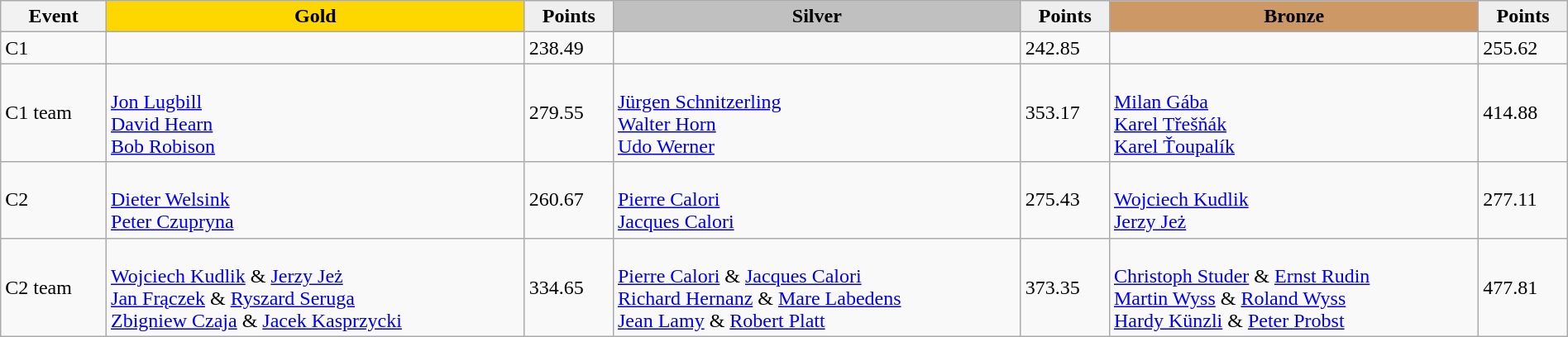<table class="wikitable" width=100%>
<tr>
<th>Event</th>
<td align=center bgcolor="gold"><strong>Gold</strong></td>
<td align=center bgcolor="EFEFEF"><strong>Points</strong></td>
<td align=center bgcolor="silver"><strong>Silver</strong></td>
<td align=center bgcolor="EFEFEF"><strong>Points</strong></td>
<td align=center bgcolor="CC9966"><strong>Bronze</strong></td>
<td align=center bgcolor="EFEFEF"><strong>Points</strong></td>
</tr>
<tr>
<td>C1</td>
<td></td>
<td>238.49</td>
<td></td>
<td>242.85</td>
<td></td>
<td>255.62</td>
</tr>
<tr>
<td>C1 team</td>
<td><br><a href='#'>Jon Lugbill</a><br><a href='#'>David Hearn</a><br><a href='#'>Bob Robison</a></td>
<td>279.55</td>
<td><br><a href='#'>Jürgen Schnitzerling</a><br><a href='#'>Walter Horn</a><br><a href='#'>Udo Werner</a></td>
<td>353.17</td>
<td><br><a href='#'>Milan Gába</a><br><a href='#'>Karel Třešňák</a><br><a href='#'>Karel Ťoupalík</a></td>
<td>414.88</td>
</tr>
<tr>
<td>C2</td>
<td><br><a href='#'>Dieter Welsink</a><br><a href='#'>Peter Czupryna</a></td>
<td>260.67</td>
<td><br><a href='#'>Pierre Calori</a><br><a href='#'>Jacques Calori</a></td>
<td>275.43</td>
<td><br><a href='#'>Wojciech Kudlik</a><br><a href='#'>Jerzy Jeż</a></td>
<td>277.11</td>
</tr>
<tr>
<td>C2 team</td>
<td><br><a href='#'>Wojciech Kudlik</a> & <a href='#'>Jerzy Jeż</a><br><a href='#'>Jan Frączek</a> & <a href='#'>Ryszard Seruga</a><br><a href='#'>Zbigniew Czaja</a> & <a href='#'>Jacek Kasprzycki</a></td>
<td>334.65</td>
<td><br><a href='#'>Pierre Calori</a> & <a href='#'>Jacques Calori</a><br><a href='#'>Richard Hernanz</a> & <a href='#'>Mare Labedens</a><br><a href='#'>Jean Lamy</a> & <a href='#'>Robert Platt</a></td>
<td>373.35</td>
<td><br><a href='#'>Christoph Studer</a> & <a href='#'>Ernst Rudin</a><br><a href='#'>Martin Wyss</a> & <a href='#'>Roland Wyss</a><br><a href='#'>Hardy Künzli</a> & <a href='#'>Peter Probst</a></td>
<td>477.81</td>
</tr>
</table>
